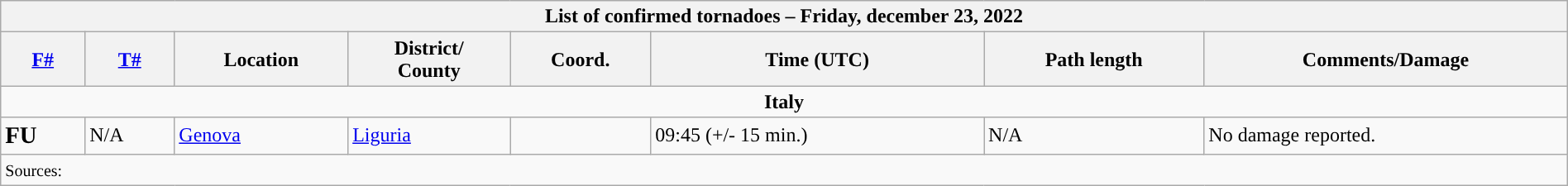<table class="wikitable collapsible" width="100%">
<tr>
<th colspan="8">List of confirmed tornadoes – Friday, december 23, 2022</th>
</tr>
<tr>
<th><a href='#'>F#</a></th>
<th><a href='#'>T#</a></th>
<th>Location</th>
<th>District/<br>County</th>
<th>Coord.</th>
<th>Time (UTC)</th>
<th>Path length</th>
<th>Comments/Damage</th>
</tr>
<tr>
<td colspan="8" align=center><strong>Italy</strong></td>
</tr>
<tr>
<td><big><strong>FU</strong></big></td>
<td>N/A</td>
<td><a href='#'>Genova</a></td>
<td><a href='#'>Liguria</a></td>
<td></td>
<td>09:45 (+/- 15 min.)</td>
<td>N/A</td>
<td>No damage reported.</td>
</tr>
<tr>
<td colspan="8"><small>Sources:  </small></td>
</tr>
</table>
